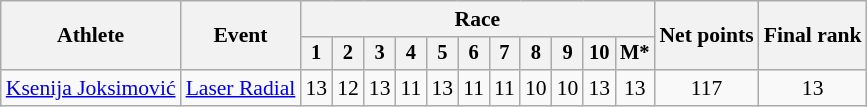<table class="wikitable" style="font-size:90%">
<tr>
<th rowspan="2">Athlete</th>
<th rowspan="2">Event</th>
<th colspan=11>Race</th>
<th rowspan=2>Net points</th>
<th rowspan=2>Final rank</th>
</tr>
<tr style="font-size:95%">
<th>1</th>
<th>2</th>
<th>3</th>
<th>4</th>
<th>5</th>
<th>6</th>
<th>7</th>
<th>8</th>
<th>9</th>
<th>10</th>
<th>M*</th>
</tr>
<tr align=center>
<td align=left><a href='#'>Ksenija Joksimović</a></td>
<td align=center rowspan=2><a href='#'>Laser Radial</a></td>
<td>13</td>
<td>12</td>
<td>13</td>
<td>11</td>
<td>13</td>
<td>11</td>
<td>11</td>
<td>10</td>
<td>10</td>
<td>13</td>
<td>13</td>
<td>117</td>
<td>13</td>
</tr>
</table>
